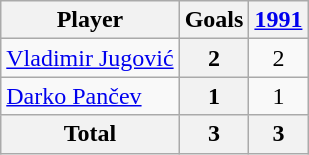<table class="wikitable sortable" style="text-align:center;">
<tr>
<th>Player</th>
<th>Goals</th>
<th><a href='#'>1991</a></th>
</tr>
<tr>
<td align="left"> <a href='#'>Vladimir Jugović</a></td>
<th>2</th>
<td>2</td>
</tr>
<tr>
<td align="left"> <a href='#'>Darko Pančev</a></td>
<th>1</th>
<td>1</td>
</tr>
<tr class="sortbottom">
<th>Total</th>
<th>3</th>
<th>3</th>
</tr>
</table>
